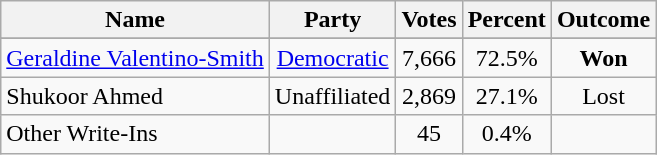<table class=wikitable style="text-align:center">
<tr>
<th>Name</th>
<th>Party</th>
<th>Votes</th>
<th>Percent</th>
<th>Outcome</th>
</tr>
<tr>
</tr>
<tr>
<td align=left><a href='#'>Geraldine Valentino-Smith</a></td>
<td><a href='#'>Democratic</a></td>
<td>7,666</td>
<td>72.5%</td>
<td><strong>Won</strong></td>
</tr>
<tr>
<td align=left>Shukoor Ahmed</td>
<td>Unaffiliated</td>
<td>2,869</td>
<td>27.1%</td>
<td>Lost</td>
</tr>
<tr>
<td align=left>Other Write-Ins</td>
<td></td>
<td>45</td>
<td>0.4%</td>
<td></td>
</tr>
</table>
